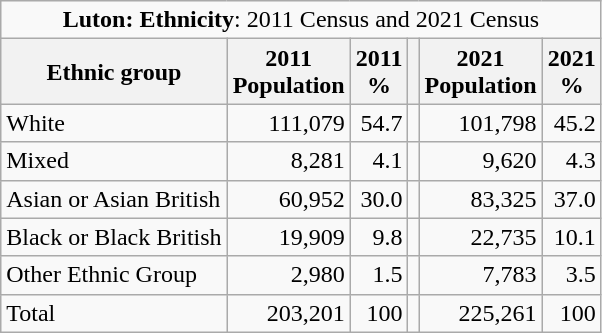<table class="wikitable" style="display: inline-table;">
<tr>
<td colspan="14" style="text-align:center;"><strong>Luton: Ethnicity</strong>: 2011 Census and 2021 Census</td>
</tr>
<tr>
<th>Ethnic group</th>
<th>2011<br>Population</th>
<th>2011<br>%</th>
<th></th>
<th>2021<br>Population</th>
<th>2021<br>%</th>
</tr>
<tr>
<td>White</td>
<td style="text-align:right;">111,079</td>
<td style="text-align:right;">54.7</td>
<td></td>
<td style="text-align:right;">101,798</td>
<td style="text-align:right;">45.2</td>
</tr>
<tr>
<td>Mixed</td>
<td style="text-align:right;">8,281</td>
<td style="text-align:right;">4.1</td>
<td></td>
<td style="text-align:right;">9,620</td>
<td style="text-align:right;">4.3</td>
</tr>
<tr>
<td>Asian or Asian British</td>
<td style="text-align:right;">60,952</td>
<td style="text-align:right;">30.0</td>
<td></td>
<td style="text-align:right;">83,325</td>
<td style="text-align:right;">37.0</td>
</tr>
<tr>
<td>Black or Black British</td>
<td style="text-align:right;">19,909</td>
<td style="text-align:right;">9.8</td>
<td></td>
<td style="text-align:right;">22,735</td>
<td style="text-align:right;">10.1</td>
</tr>
<tr>
<td>Other Ethnic Group</td>
<td style="text-align:right;">2,980</td>
<td style="text-align:right;">1.5</td>
<td></td>
<td style="text-align:right;">7,783</td>
<td style="text-align:right;">3.5</td>
</tr>
<tr>
<td>Total</td>
<td style="text-align:right;">203,201</td>
<td style="text-align:right;">100</td>
<td></td>
<td style="text-align:right;">225,261</td>
<td style="text-align:right;">100</td>
</tr>
</table>
